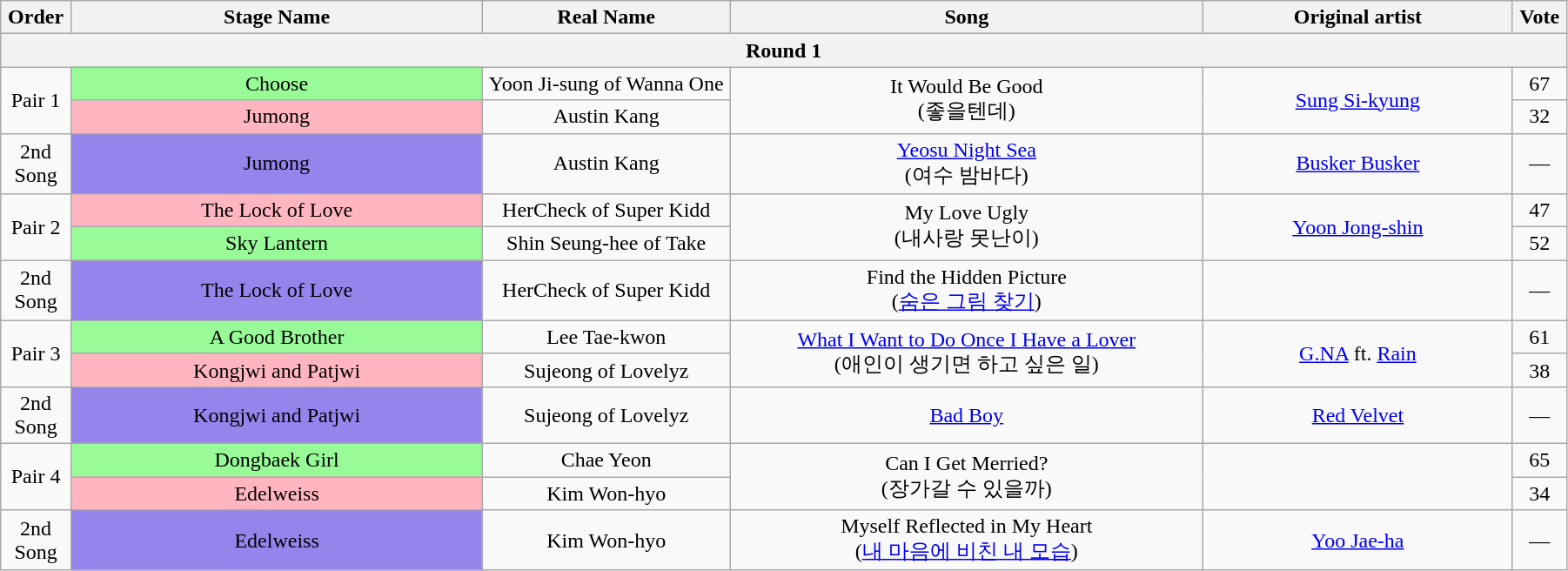<table class="wikitable" style="text-align:center; width:95%;">
<tr>
<th style="width:1%;">Order</th>
<th style="width:20%;">Stage Name</th>
<th style="width:12%;">Real Name</th>
<th style="width:23%;">Song</th>
<th style="width:15%;">Original artist</th>
<th style="width:1%;">Vote</th>
</tr>
<tr>
<th colspan=6>Round 1</th>
</tr>
<tr>
<td rowspan=2>Pair 1</td>
<td bgcolor="palegreen">Choose</td>
<td>Yoon Ji-sung of Wanna One</td>
<td rowspan=2>It Would Be Good<br>(좋을텐데)</td>
<td rowspan=2><a href='#'>Sung Si-kyung</a></td>
<td>67</td>
</tr>
<tr>
<td bgcolor="lightpink">Jumong</td>
<td>Austin Kang</td>
<td>32</td>
</tr>
<tr>
<td>2nd Song</td>
<td bgcolor="#9683EC">Jumong</td>
<td>Austin Kang</td>
<td><a href='#'>Yeosu Night Sea</a><br>(여수 밤바다)</td>
<td><a href='#'>Busker Busker</a></td>
<td>—</td>
</tr>
<tr>
<td rowspan=2>Pair 2</td>
<td bgcolor="lightpink">The Lock of Love</td>
<td>HerCheck of Super Kidd</td>
<td rowspan=2>My Love Ugly<br>(내사랑 못난이)</td>
<td rowspan=2><a href='#'>Yoon Jong-shin</a></td>
<td>47</td>
</tr>
<tr>
<td bgcolor="palegreen">Sky Lantern</td>
<td>Shin Seung-hee of Take</td>
<td>52</td>
</tr>
<tr>
<td>2nd Song</td>
<td bgcolor="#9683EC">The Lock of Love</td>
<td>HerCheck of Super Kidd</td>
<td>Find the Hidden Picture<br>(<a href='#'>숨은 그림 찾기</a>)</td>
<td></td>
<td>—</td>
</tr>
<tr>
<td rowspan=2>Pair 3</td>
<td bgcolor="palegreen">A Good Brother</td>
<td>Lee Tae-kwon</td>
<td rowspan=2><a href='#'>What I Want to Do Once I Have a Lover</a><br>(애인이 생기면 하고 싶은 일)</td>
<td rowspan=2><a href='#'>G.NA</a> ft. <a href='#'>Rain</a></td>
<td>61</td>
</tr>
<tr>
<td bgcolor="lightpink">Kongjwi and Patjwi</td>
<td>Sujeong of Lovelyz</td>
<td>38</td>
</tr>
<tr>
<td>2nd Song</td>
<td bgcolor="#9683EC">Kongjwi and Patjwi</td>
<td>Sujeong of Lovelyz</td>
<td><a href='#'>Bad Boy</a></td>
<td><a href='#'>Red Velvet</a></td>
<td>—</td>
</tr>
<tr>
<td rowspan=2>Pair 4</td>
<td bgcolor="palegreen">Dongbaek Girl</td>
<td>Chae Yeon</td>
<td rowspan=2>Can I Get Merried?<br>(장가갈 수 있을까)</td>
<td rowspan=2></td>
<td>65</td>
</tr>
<tr>
<td bgcolor="lightpink">Edelweiss</td>
<td>Kim Won-hyo</td>
<td>34</td>
</tr>
<tr>
<td>2nd Song</td>
<td bgcolor="#9683EC">Edelweiss</td>
<td>Kim Won-hyo</td>
<td>Myself Reflected in My Heart<br>(<a href='#'>내 마음에 비친 내 모습</a>)</td>
<td><a href='#'>Yoo Jae-ha</a></td>
<td>—</td>
</tr>
</table>
